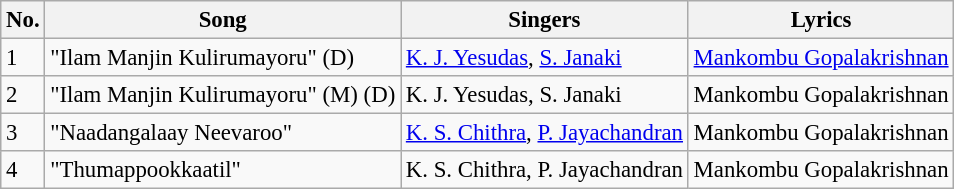<table class="wikitable" style="font-size:95%;">
<tr>
<th>No.</th>
<th>Song</th>
<th>Singers</th>
<th>Lyrics</th>
</tr>
<tr>
<td>1</td>
<td>"Ilam Manjin Kulirumayoru" (D)</td>
<td><a href='#'>K. J. Yesudas</a>, <a href='#'>S. Janaki</a></td>
<td><a href='#'>Mankombu Gopalakrishnan</a></td>
</tr>
<tr>
<td>2</td>
<td>"Ilam Manjin Kulirumayoru" (M) (D)</td>
<td>K. J. Yesudas, S. Janaki</td>
<td>Mankombu Gopalakrishnan</td>
</tr>
<tr>
<td>3</td>
<td>"Naadangalaay Neevaroo"</td>
<td><a href='#'>K. S. Chithra</a>, <a href='#'>P. Jayachandran</a></td>
<td>Mankombu Gopalakrishnan</td>
</tr>
<tr>
<td>4</td>
<td>"Thumappookkaatil"</td>
<td>K. S. Chithra, P. Jayachandran</td>
<td>Mankombu Gopalakrishnan</td>
</tr>
</table>
